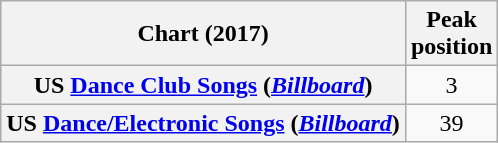<table class="wikitable sortable plainrowheaders" style="text-align:center">
<tr>
<th scope="col">Chart (2017)</th>
<th scope="col">Peak<br>position</th>
</tr>
<tr>
<th scope="row">US <a href='#'>Dance Club Songs</a> (<em><a href='#'>Billboard</a></em>)</th>
<td>3</td>
</tr>
<tr>
<th scope="row">US <a href='#'>Dance/Electronic Songs</a> (<em><a href='#'>Billboard</a></em>)</th>
<td>39</td>
</tr>
</table>
